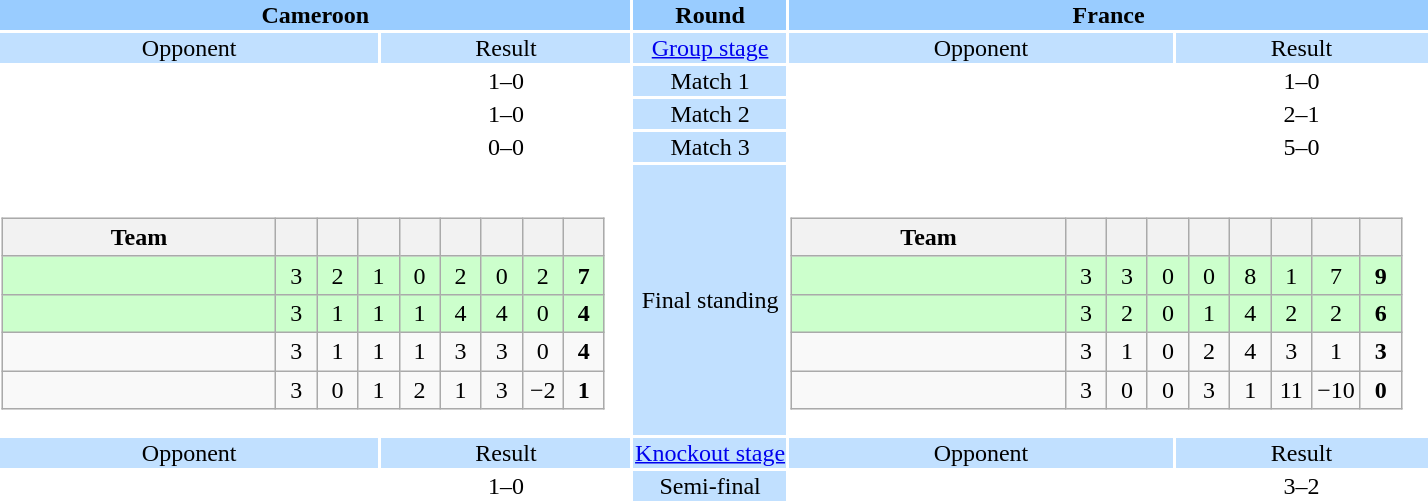<table style="text-align:center">
<tr style="vertical-align:top;background:#9cf">
<th colspan=2 style="width:1*">Cameroon</th>
<th>Round</th>
<th colspan=2 style="width:1*">France</th>
</tr>
<tr style="vertical-align:top;background:#c1e0ff">
<td>Opponent</td>
<td>Result</td>
<td><a href='#'>Group stage</a></td>
<td>Opponent</td>
<td>Result</td>
</tr>
<tr>
<td></td>
<td>1–0</td>
<td style="background:#c1e0ff">Match 1</td>
<td></td>
<td>1–0</td>
</tr>
<tr>
<td></td>
<td>1–0</td>
<td style="background:#c1e0ff">Match 2</td>
<td></td>
<td>2–1</td>
</tr>
<tr>
<td></td>
<td>0–0</td>
<td style="background:#c1e0ff">Match 3</td>
<td></td>
<td>5–0</td>
</tr>
<tr>
<td colspan="2" style="text-align:center"><br><table class="wikitable" style="text-align:center">
<tr>
<th style="width:175px">Team</th>
<th width="20"></th>
<th width="20"></th>
<th width="20"></th>
<th width="20"></th>
<th width="20"></th>
<th width="20"></th>
<th width="20"></th>
<th width="20"></th>
</tr>
<tr style="background:#ccffcc">
<td align=left><strong></strong></td>
<td>3</td>
<td>2</td>
<td>1</td>
<td>0</td>
<td>2</td>
<td>0</td>
<td>2</td>
<td><strong>7</strong></td>
</tr>
<tr style="background:#ccffcc">
<td align=left></td>
<td>3</td>
<td>1</td>
<td>1</td>
<td>1</td>
<td>4</td>
<td>4</td>
<td>0</td>
<td><strong>4</strong></td>
</tr>
<tr>
<td align=left></td>
<td>3</td>
<td>1</td>
<td>1</td>
<td>1</td>
<td>3</td>
<td>3</td>
<td>0</td>
<td><strong>4</strong></td>
</tr>
<tr>
<td align=left></td>
<td>3</td>
<td>0</td>
<td>1</td>
<td>2</td>
<td>1</td>
<td>3</td>
<td>−2</td>
<td><strong>1</strong></td>
</tr>
</table>
</td>
<td style="background:#c1e0ff">Final standing</td>
<td colspan="2" style="text-align:center"><br><table class="wikitable" style="text-align: center">
<tr>
<th style="width:175px">Team</th>
<th width="20"></th>
<th width="20"></th>
<th width="20"></th>
<th width="20"></th>
<th width="20"></th>
<th width="20"></th>
<th width="20"></th>
<th width="20"></th>
</tr>
<tr style="background:#ccffcc">
<td align=left><strong></strong></td>
<td>3</td>
<td>3</td>
<td>0</td>
<td>0</td>
<td>8</td>
<td>1</td>
<td>7</td>
<td><strong>9</strong></td>
</tr>
<tr style="background:#ccffcc">
<td align=left></td>
<td>3</td>
<td>2</td>
<td>0</td>
<td>1</td>
<td>4</td>
<td>2</td>
<td>2</td>
<td><strong>6</strong></td>
</tr>
<tr>
<td align=left></td>
<td>3</td>
<td>1</td>
<td>0</td>
<td>2</td>
<td>4</td>
<td>3</td>
<td>1</td>
<td><strong>3</strong></td>
</tr>
<tr>
<td align=left></td>
<td>3</td>
<td>0</td>
<td>0</td>
<td>3</td>
<td>1</td>
<td>11</td>
<td>−10</td>
<td><strong>0</strong></td>
</tr>
</table>
</td>
</tr>
<tr style="vertical-align:top;background:#c1e0ff">
<td>Opponent</td>
<td>Result</td>
<td><a href='#'>Knockout stage</a></td>
<td>Opponent</td>
<td>Result</td>
</tr>
<tr>
<td></td>
<td>1–0</td>
<td style="background:#c1e0ff">Semi-final</td>
<td></td>
<td>3–2</td>
</tr>
</table>
